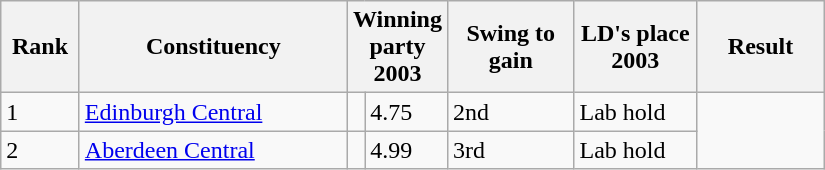<table class="wikitable" style="width:550px">
<tr>
<th style="width:50px;">Rank</th>
<th style="width:225px;">Constituency</th>
<th colspan="2" style="width:175px;">Winning party 2003</th>
<th style="width:100px;">Swing to gain</th>
<th style="width:100px;">LD's place 2003</th>
<th style="width:100px;">Result</th>
</tr>
<tr>
<td>1</td>
<td><a href='#'>Edinburgh Central</a></td>
<td></td>
<td>4.75</td>
<td>2nd</td>
<td>Lab hold</td>
</tr>
<tr>
<td>2</td>
<td><a href='#'>Aberdeen Central</a></td>
<td></td>
<td>4.99</td>
<td>3rd</td>
<td>Lab hold</td>
</tr>
</table>
